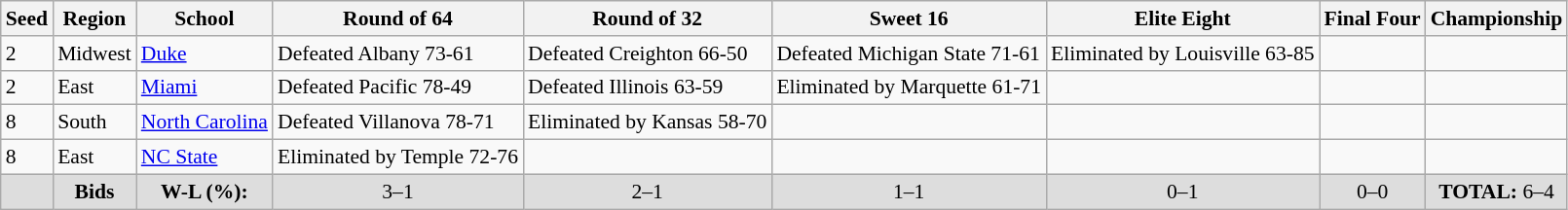<table class="sortable wikitable" style="white-space:nowrap; font-size:90%;">
<tr>
<th>Seed</th>
<th>Region</th>
<th>School</th>
<th>Round of 64</th>
<th>Round of 32</th>
<th>Sweet 16</th>
<th>Elite Eight</th>
<th>Final Four</th>
<th>Championship</th>
</tr>
<tr>
<td>2</td>
<td>Midwest</td>
<td><a href='#'>Duke</a></td>
<td>Defeated Albany 73-61</td>
<td>Defeated Creighton 66-50</td>
<td>Defeated Michigan State 71-61</td>
<td>Eliminated by Louisville 63-85</td>
<td> </td>
<td> </td>
</tr>
<tr>
<td>2</td>
<td>East</td>
<td><a href='#'>Miami</a></td>
<td>Defeated Pacific 78-49</td>
<td>Defeated Illinois 63-59</td>
<td>Eliminated by Marquette 61-71</td>
<td> </td>
<td> </td>
<td> </td>
</tr>
<tr>
<td>8</td>
<td>South</td>
<td><a href='#'>North Carolina</a></td>
<td>Defeated Villanova 78-71</td>
<td>Eliminated by Kansas 58-70</td>
<td> </td>
<td> </td>
<td> </td>
<td> </td>
</tr>
<tr>
<td>8</td>
<td>East</td>
<td><a href='#'>NC State</a></td>
<td>Eliminated by Temple 72-76</td>
<td> </td>
<td> </td>
<td> </td>
<td> </td>
<td> </td>
</tr>
<tr class="sortbottom"  style="text-align:center; background:#ddd;">
<td></td>
<td><strong> Bids</strong></td>
<td><strong>W-L (%):</strong></td>
<td>3–1 </td>
<td>2–1 </td>
<td>1–1 </td>
<td>0–1 </td>
<td>0–0 </td>
<td><strong>TOTAL:</strong> 6–4 </td>
</tr>
</table>
